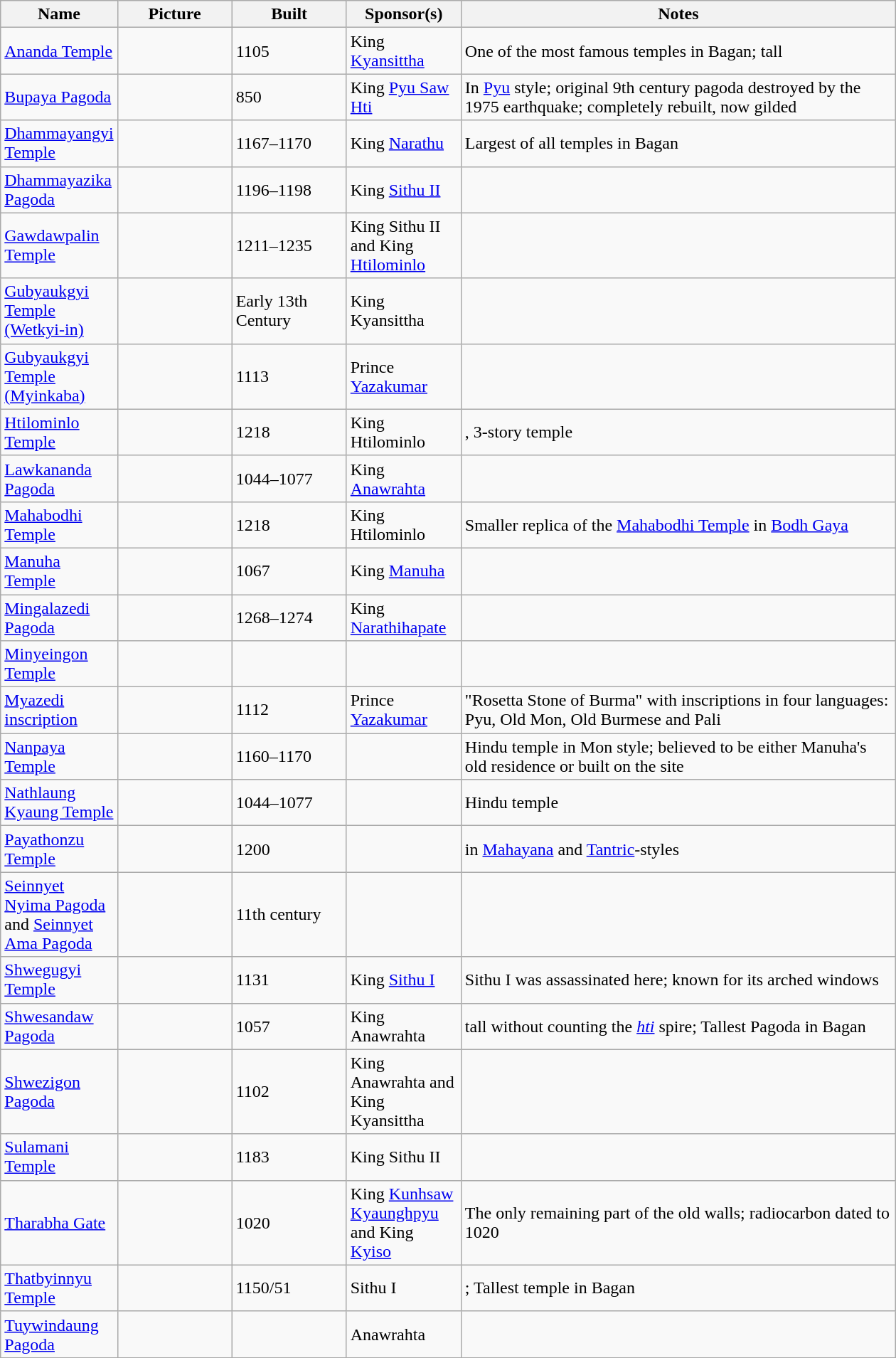<table class="wikitable sortable" border="1">
<tr>
<th width="100">Name</th>
<th width="100">Picture</th>
<th width="100">Built</th>
<th width="100">Sponsor(s)</th>
<th width="400">Notes</th>
</tr>
<tr>
<td><a href='#'>Ananda Temple</a></td>
<td></td>
<td>1105</td>
<td>King <a href='#'>Kyansittha</a></td>
<td>One of the most famous temples in Bagan;  tall</td>
</tr>
<tr>
<td><a href='#'>Bupaya Pagoda</a></td>
<td></td>
<td> 850</td>
<td>King <a href='#'>Pyu Saw Hti</a></td>
<td>In <a href='#'>Pyu</a> style; original 9th century pagoda destroyed by the 1975 earthquake; completely rebuilt, now gilded</td>
</tr>
<tr>
<td><a href='#'>Dhammayangyi Temple</a></td>
<td></td>
<td>1167–1170</td>
<td>King <a href='#'>Narathu</a></td>
<td>Largest of all temples in Bagan</td>
</tr>
<tr>
<td><a href='#'>Dhammayazika Pagoda</a></td>
<td></td>
<td>1196–1198</td>
<td>King <a href='#'>Sithu II</a></td>
<td></td>
</tr>
<tr>
<td><a href='#'>Gawdawpalin Temple</a></td>
<td></td>
<td> 1211–1235</td>
<td>King Sithu II and King <a href='#'>Htilominlo</a></td>
<td></td>
</tr>
<tr>
<td><a href='#'>Gubyaukgyi Temple (Wetkyi-in)</a></td>
<td></td>
<td>Early 13th Century</td>
<td>King Kyansittha</td>
<td></td>
</tr>
<tr>
<td><a href='#'>Gubyaukgyi Temple (Myinkaba)</a></td>
<td></td>
<td>1113</td>
<td>Prince <a href='#'>Yazakumar</a></td>
<td></td>
</tr>
<tr>
<td><a href='#'>Htilominlo Temple</a></td>
<td></td>
<td>1218</td>
<td>King Htilominlo</td>
<td>, 3-story temple</td>
</tr>
<tr>
<td><a href='#'>Lawkananda Pagoda</a></td>
<td></td>
<td> 1044–1077</td>
<td>King <a href='#'>Anawrahta</a></td>
<td></td>
</tr>
<tr>
<td><a href='#'>Mahabodhi Temple</a></td>
<td></td>
<td> 1218</td>
<td>King Htilominlo</td>
<td>Smaller replica of the <a href='#'>Mahabodhi Temple</a> in <a href='#'>Bodh Gaya</a></td>
</tr>
<tr>
<td><a href='#'>Manuha Temple</a></td>
<td></td>
<td>1067</td>
<td>King <a href='#'>Manuha</a></td>
<td></td>
</tr>
<tr>
<td><a href='#'>Mingalazedi Pagoda</a></td>
<td></td>
<td>1268–1274</td>
<td>King <a href='#'>Narathihapate</a></td>
<td></td>
</tr>
<tr>
<td><a href='#'>Minyeingon Temple</a></td>
<td></td>
<td></td>
<td></td>
<td></td>
</tr>
<tr>
<td><a href='#'>Myazedi inscription</a></td>
<td></td>
<td>1112</td>
<td>Prince <a href='#'>Yazakumar</a></td>
<td>"Rosetta Stone of Burma" with inscriptions in four languages: Pyu, Old Mon, Old Burmese and Pali</td>
</tr>
<tr>
<td><a href='#'>Nanpaya Temple</a></td>
<td></td>
<td> 1160–1170</td>
<td></td>
<td>Hindu temple in Mon style; believed to be either Manuha's old residence or built on the site</td>
</tr>
<tr>
<td><a href='#'>Nathlaung Kyaung Temple</a></td>
<td></td>
<td> 1044–1077</td>
<td></td>
<td>Hindu temple</td>
</tr>
<tr>
<td><a href='#'>Payathonzu Temple</a></td>
<td></td>
<td> 1200</td>
<td></td>
<td>in <a href='#'>Mahayana</a> and <a href='#'>Tantric</a>-styles</td>
</tr>
<tr>
<td><a href='#'>Seinnyet Nyima Pagoda</a> and <a href='#'>Seinnyet Ama Pagoda</a></td>
<td></td>
<td>11th century</td>
<td></td>
<td></td>
</tr>
<tr>
<td><a href='#'>Shwegugyi Temple</a></td>
<td></td>
<td>1131</td>
<td>King <a href='#'>Sithu I</a></td>
<td>Sithu I was assassinated here; known for its arched windows</td>
</tr>
<tr>
<td><a href='#'>Shwesandaw Pagoda</a></td>
<td></td>
<td> 1057</td>
<td>King Anawrahta</td>
<td> tall without counting the <em><a href='#'>hti</a></em> spire; Tallest Pagoda in Bagan</td>
</tr>
<tr>
<td><a href='#'>Shwezigon Pagoda</a></td>
<td></td>
<td>1102</td>
<td>King Anawrahta and King Kyansittha</td>
<td></td>
</tr>
<tr>
<td><a href='#'>Sulamani Temple</a></td>
<td></td>
<td>1183</td>
<td>King Sithu II</td>
<td></td>
</tr>
<tr>
<td><a href='#'>Tharabha Gate</a></td>
<td></td>
<td> 1020</td>
<td>King <a href='#'>Kunhsaw Kyaunghpyu</a> and King <a href='#'>Kyiso</a></td>
<td>The only remaining part of the old walls; radiocarbon dated to  1020</td>
</tr>
<tr>
<td><a href='#'>Thatbyinnyu Temple</a></td>
<td></td>
<td>1150/51</td>
<td>Sithu I</td>
<td>; Tallest temple in Bagan</td>
</tr>
<tr>
<td><a href='#'>Tuywindaung Pagoda</a></td>
<td></td>
<td></td>
<td>Anawrahta</td>
<td></td>
</tr>
<tr>
</tr>
</table>
